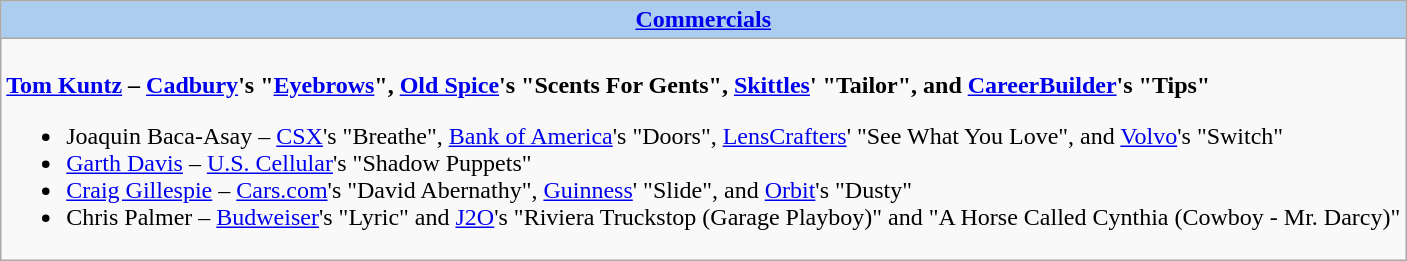<table class=wikitable style="width="100%">
<tr>
<th colspan="2" style="background:#abcdef;"><a href='#'>Commercials</a></th>
</tr>
<tr>
<td colspan="2" style="vertical-align:top;"><br><strong><a href='#'>Tom Kuntz</a> – <a href='#'>Cadbury</a>'s "<a href='#'>Eyebrows</a>", <a href='#'>Old Spice</a>'s "Scents For Gents", <a href='#'>Skittles</a>' "Tailor", and <a href='#'>CareerBuilder</a>'s "Tips"</strong><ul><li>Joaquin Baca-Asay – <a href='#'>CSX</a>'s "Breathe", <a href='#'>Bank of America</a>'s "Doors", <a href='#'>LensCrafters</a>' "See What You Love", and <a href='#'>Volvo</a>'s "Switch"</li><li><a href='#'>Garth Davis</a> – <a href='#'>U.S. Cellular</a>'s "Shadow Puppets"</li><li><a href='#'>Craig Gillespie</a> – <a href='#'>Cars.com</a>'s "David Abernathy", <a href='#'>Guinness</a>' "Slide", and <a href='#'>Orbit</a>'s "Dusty"</li><li>Chris Palmer – <a href='#'>Budweiser</a>'s "Lyric" and <a href='#'>J2O</a>'s "Riviera Truckstop (Garage Playboy)" and "A Horse Called Cynthia (Cowboy - Mr. Darcy)"</li></ul></td>
</tr>
</table>
